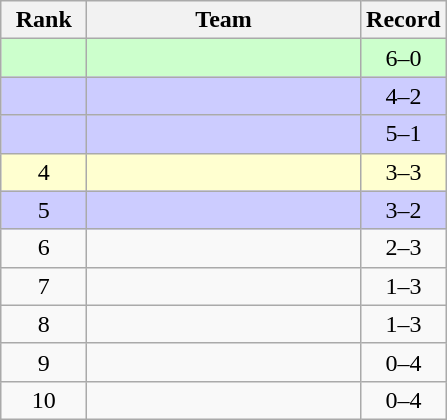<table class="wikitable" style="text-align: center">
<tr>
<th width=50>Rank</th>
<th width=175>Team</th>
<th width=50>Record</th>
</tr>
<tr bgcolor=ccffcc>
<td></td>
<td align=left></td>
<td>6–0</td>
</tr>
<tr bgcolor=ccccff>
<td></td>
<td align=left></td>
<td>4–2</td>
</tr>
<tr bgcolor=ccccff>
<td></td>
<td align=left></td>
<td>5–1</td>
</tr>
<tr bgcolor=#ffffd0>
<td>4</td>
<td align=left></td>
<td>3–3</td>
</tr>
<tr bgcolor=ccccff>
<td>5</td>
<td align=left></td>
<td>3–2</td>
</tr>
<tr>
<td>6</td>
<td align=left></td>
<td>2–3</td>
</tr>
<tr>
<td>7</td>
<td align=left></td>
<td>1–3</td>
</tr>
<tr>
<td>8</td>
<td align=left></td>
<td>1–3</td>
</tr>
<tr>
<td>9</td>
<td align=left></td>
<td>0–4</td>
</tr>
<tr>
<td>10</td>
<td align=left></td>
<td>0–4</td>
</tr>
</table>
